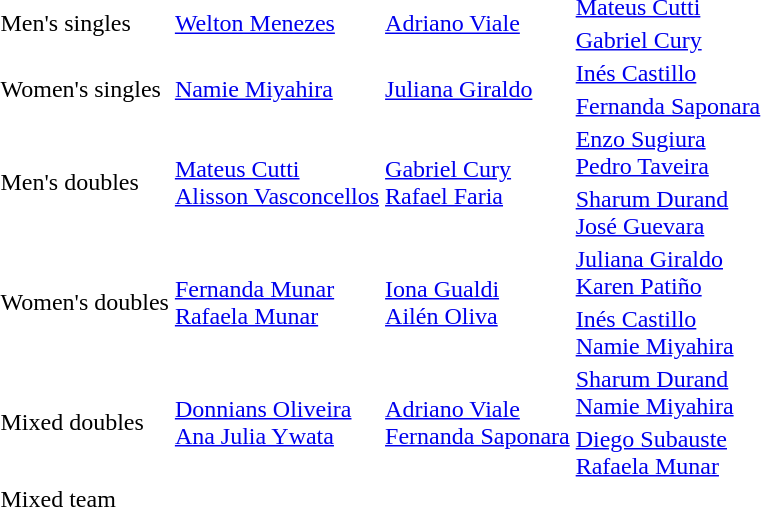<table>
<tr>
<td rowspan="2">Men's singles</td>
<td rowspan="2"> <a href='#'>Welton Menezes</a></td>
<td rowspan="2"> <a href='#'>Adriano Viale</a></td>
<td> <a href='#'>Mateus Cutti</a></td>
</tr>
<tr>
<td> <a href='#'>Gabriel Cury</a></td>
</tr>
<tr>
<td rowspan="2">Women's singles</td>
<td rowspan="2"> <a href='#'>Namie Miyahira</a></td>
<td rowspan="2"> <a href='#'>Juliana Giraldo</a></td>
<td> <a href='#'>Inés Castillo</a></td>
</tr>
<tr>
<td> <a href='#'>Fernanda Saponara</a></td>
</tr>
<tr>
<td rowspan="2">Men's doubles</td>
<td rowspan="2"> <a href='#'>Mateus Cutti</a><br> <a href='#'>Alisson Vasconcellos</a></td>
<td rowspan="2"> <a href='#'>Gabriel Cury</a><br> <a href='#'>Rafael Faria</a></td>
<td> <a href='#'>Enzo Sugiura</a><br> <a href='#'>Pedro Taveira</a></td>
</tr>
<tr>
<td> <a href='#'>Sharum Durand</a><br> <a href='#'>José Guevara</a></td>
</tr>
<tr>
<td rowspan="2">Women's doubles</td>
<td rowspan="2"> <a href='#'>Fernanda Munar</a><br> <a href='#'>Rafaela Munar</a></td>
<td rowspan="2"> <a href='#'>Iona Gualdi</a><br> <a href='#'>Ailén Oliva</a></td>
<td> <a href='#'>Juliana Giraldo</a><br> <a href='#'>Karen Patiño</a></td>
</tr>
<tr>
<td> <a href='#'>Inés Castillo</a><br> <a href='#'>Namie Miyahira</a></td>
</tr>
<tr>
<td rowspan="2">Mixed doubles</td>
<td rowspan="2"> <a href='#'>Donnians Oliveira</a><br> <a href='#'>Ana Julia Ywata</a></td>
<td rowspan="2"> <a href='#'>Adriano Viale</a><br> <a href='#'>Fernanda Saponara</a></td>
<td> <a href='#'>Sharum Durand</a><br> <a href='#'>Namie Miyahira</a></td>
</tr>
<tr>
<td> <a href='#'>Diego Subauste</a><br> <a href='#'>Rafaela Munar</a></td>
</tr>
<tr>
<td>Mixed team</td>
<td align="left"></td>
<td align="left"></td>
<td align="left"></td>
</tr>
</table>
